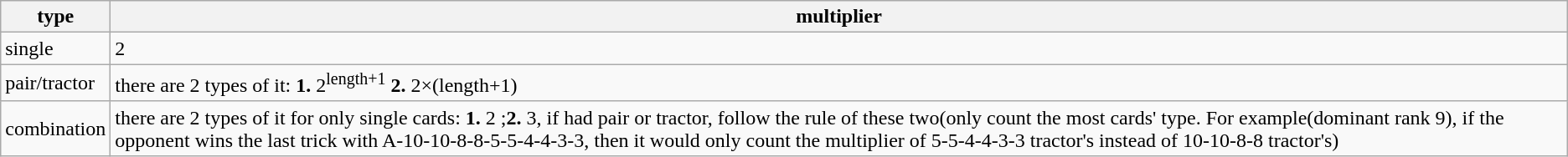<table class="wikitable">
<tr>
<th>type</th>
<th>multiplier</th>
</tr>
<tr>
<td>single</td>
<td>2</td>
</tr>
<tr>
<td>pair/tractor</td>
<td>there are 2 types of it: <strong>1.</strong> 2<sup>length+1</sup> <strong>2.</strong> 2×(length+1)</td>
</tr>
<tr>
<td>combination</td>
<td>there are 2 types of it for only single cards: <strong>1.</strong> 2 ;<strong>2.</strong> 3, if had pair or tractor, follow the rule of these two(only count the most cards' type. For example(dominant rank 9), if the opponent wins the last trick with A-10-10-8-8-5-5-4-4-3-3, then it would only count the multiplier of 5-5-4-4-3-3 tractor's instead of 10-10-8-8 tractor's)</td>
</tr>
</table>
